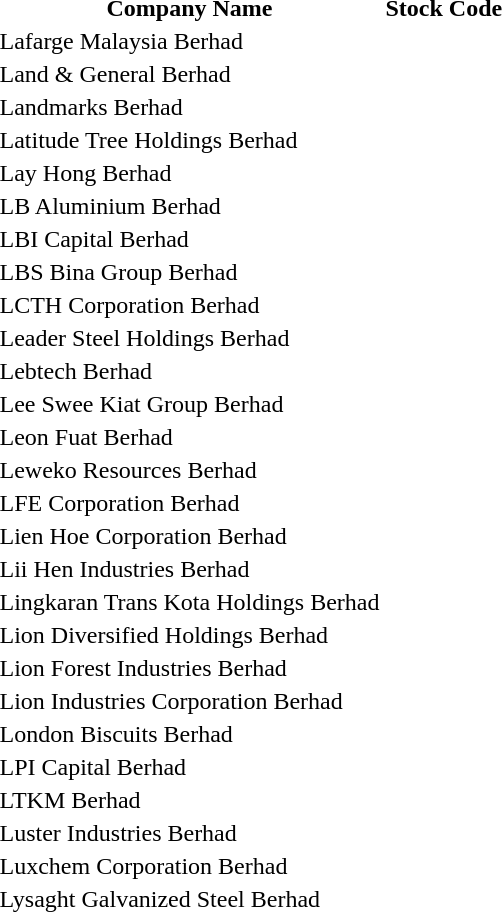<table style="background:transparent;">
<tr>
<th>Company Name</th>
<th>Stock Code</th>
</tr>
<tr>
<td>Lafarge Malaysia Berhad</td>
<td></td>
</tr>
<tr>
<td>Land & General Berhad</td>
<td></td>
</tr>
<tr>
<td>Landmarks Berhad</td>
<td></td>
</tr>
<tr>
<td>Latitude Tree Holdings Berhad</td>
<td></td>
</tr>
<tr>
<td>Lay Hong Berhad</td>
<td></td>
</tr>
<tr>
<td>LB Aluminium Berhad</td>
<td></td>
</tr>
<tr>
<td>LBI Capital Berhad</td>
<td></td>
</tr>
<tr>
<td>LBS Bina Group Berhad</td>
<td></td>
</tr>
<tr>
<td>LCTH Corporation Berhad</td>
<td></td>
</tr>
<tr>
<td>Leader Steel Holdings Berhad</td>
<td></td>
</tr>
<tr>
<td>Lebtech Berhad</td>
<td></td>
</tr>
<tr>
<td>Lee Swee Kiat Group Berhad</td>
<td></td>
</tr>
<tr>
<td>Leon Fuat Berhad</td>
<td></td>
</tr>
<tr>
<td>Leweko Resources Berhad</td>
<td></td>
</tr>
<tr>
<td>LFE Corporation Berhad</td>
<td></td>
</tr>
<tr>
<td>Lien Hoe Corporation Berhad</td>
<td></td>
</tr>
<tr>
<td>Lii Hen Industries Berhad</td>
<td></td>
</tr>
<tr>
<td>Lingkaran Trans Kota Holdings Berhad</td>
<td></td>
</tr>
<tr>
<td>Lion Diversified Holdings Berhad</td>
<td></td>
</tr>
<tr>
<td>Lion Forest Industries Berhad</td>
<td></td>
</tr>
<tr>
<td>Lion Industries Corporation Berhad</td>
<td></td>
</tr>
<tr>
<td>London Biscuits Berhad</td>
<td></td>
</tr>
<tr>
<td>LPI Capital Berhad</td>
<td></td>
</tr>
<tr>
<td>LTKM Berhad</td>
<td></td>
</tr>
<tr>
<td>Luster Industries Berhad</td>
<td></td>
</tr>
<tr>
<td>Luxchem Corporation Berhad</td>
<td></td>
</tr>
<tr>
<td>Lysaght Galvanized Steel Berhad</td>
<td></td>
</tr>
</table>
